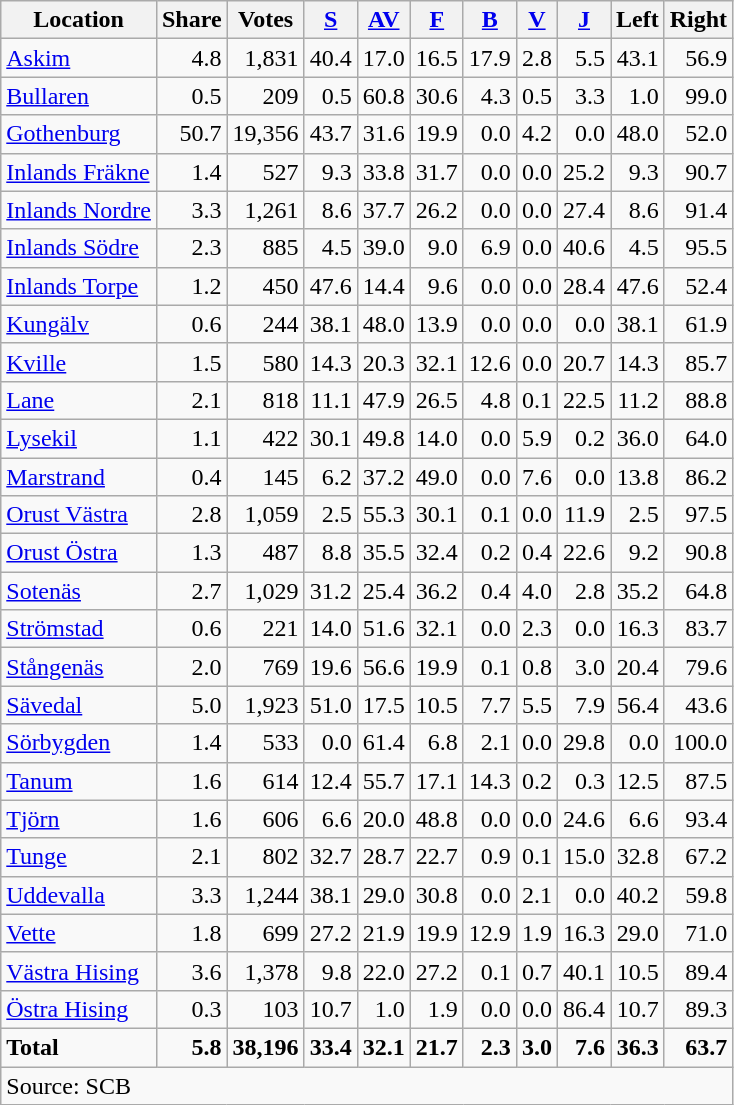<table class="wikitable sortable" style=text-align:right>
<tr>
<th>Location</th>
<th>Share</th>
<th>Votes</th>
<th><a href='#'>S</a></th>
<th><a href='#'>AV</a></th>
<th><a href='#'>F</a></th>
<th><a href='#'>B</a></th>
<th><a href='#'>V</a></th>
<th><a href='#'>J</a></th>
<th>Left</th>
<th>Right</th>
</tr>
<tr>
<td align=left><a href='#'>Askim</a></td>
<td>4.8</td>
<td>1,831</td>
<td>40.4</td>
<td>17.0</td>
<td>16.5</td>
<td>17.9</td>
<td>2.8</td>
<td>5.5</td>
<td>43.1</td>
<td>56.9</td>
</tr>
<tr>
<td align=left><a href='#'>Bullaren</a></td>
<td>0.5</td>
<td>209</td>
<td>0.5</td>
<td>60.8</td>
<td>30.6</td>
<td>4.3</td>
<td>0.5</td>
<td>3.3</td>
<td>1.0</td>
<td>99.0</td>
</tr>
<tr>
<td align=left><a href='#'>Gothenburg</a></td>
<td>50.7</td>
<td>19,356</td>
<td>43.7</td>
<td>31.6</td>
<td>19.9</td>
<td>0.0</td>
<td>4.2</td>
<td>0.0</td>
<td>48.0</td>
<td>52.0</td>
</tr>
<tr>
<td align=left><a href='#'>Inlands Fräkne</a></td>
<td>1.4</td>
<td>527</td>
<td>9.3</td>
<td>33.8</td>
<td>31.7</td>
<td>0.0</td>
<td>0.0</td>
<td>25.2</td>
<td>9.3</td>
<td>90.7</td>
</tr>
<tr>
<td align=left><a href='#'>Inlands Nordre</a></td>
<td>3.3</td>
<td>1,261</td>
<td>8.6</td>
<td>37.7</td>
<td>26.2</td>
<td>0.0</td>
<td>0.0</td>
<td>27.4</td>
<td>8.6</td>
<td>91.4</td>
</tr>
<tr>
<td align=left><a href='#'>Inlands Södre</a></td>
<td>2.3</td>
<td>885</td>
<td>4.5</td>
<td>39.0</td>
<td>9.0</td>
<td>6.9</td>
<td>0.0</td>
<td>40.6</td>
<td>4.5</td>
<td>95.5</td>
</tr>
<tr>
<td align=left><a href='#'>Inlands Torpe</a></td>
<td>1.2</td>
<td>450</td>
<td>47.6</td>
<td>14.4</td>
<td>9.6</td>
<td>0.0</td>
<td>0.0</td>
<td>28.4</td>
<td>47.6</td>
<td>52.4</td>
</tr>
<tr>
<td align=left><a href='#'>Kungälv</a></td>
<td>0.6</td>
<td>244</td>
<td>38.1</td>
<td>48.0</td>
<td>13.9</td>
<td>0.0</td>
<td>0.0</td>
<td>0.0</td>
<td>38.1</td>
<td>61.9</td>
</tr>
<tr>
<td align=left><a href='#'>Kville</a></td>
<td>1.5</td>
<td>580</td>
<td>14.3</td>
<td>20.3</td>
<td>32.1</td>
<td>12.6</td>
<td>0.0</td>
<td>20.7</td>
<td>14.3</td>
<td>85.7</td>
</tr>
<tr>
<td align=left><a href='#'>Lane</a></td>
<td>2.1</td>
<td>818</td>
<td>11.1</td>
<td>47.9</td>
<td>26.5</td>
<td>4.8</td>
<td>0.1</td>
<td>22.5</td>
<td>11.2</td>
<td>88.8</td>
</tr>
<tr>
<td align=left><a href='#'>Lysekil</a></td>
<td>1.1</td>
<td>422</td>
<td>30.1</td>
<td>49.8</td>
<td>14.0</td>
<td>0.0</td>
<td>5.9</td>
<td>0.2</td>
<td>36.0</td>
<td>64.0</td>
</tr>
<tr>
<td align=left><a href='#'>Marstrand</a></td>
<td>0.4</td>
<td>145</td>
<td>6.2</td>
<td>37.2</td>
<td>49.0</td>
<td>0.0</td>
<td>7.6</td>
<td>0.0</td>
<td>13.8</td>
<td>86.2</td>
</tr>
<tr>
<td align=left><a href='#'>Orust Västra</a></td>
<td>2.8</td>
<td>1,059</td>
<td>2.5</td>
<td>55.3</td>
<td>30.1</td>
<td>0.1</td>
<td>0.0</td>
<td>11.9</td>
<td>2.5</td>
<td>97.5</td>
</tr>
<tr>
<td align=left><a href='#'>Orust Östra</a></td>
<td>1.3</td>
<td>487</td>
<td>8.8</td>
<td>35.5</td>
<td>32.4</td>
<td>0.2</td>
<td>0.4</td>
<td>22.6</td>
<td>9.2</td>
<td>90.8</td>
</tr>
<tr>
<td align=left><a href='#'>Sotenäs</a></td>
<td>2.7</td>
<td>1,029</td>
<td>31.2</td>
<td>25.4</td>
<td>36.2</td>
<td>0.4</td>
<td>4.0</td>
<td>2.8</td>
<td>35.2</td>
<td>64.8</td>
</tr>
<tr>
<td align=left><a href='#'>Strömstad</a></td>
<td>0.6</td>
<td>221</td>
<td>14.0</td>
<td>51.6</td>
<td>32.1</td>
<td>0.0</td>
<td>2.3</td>
<td>0.0</td>
<td>16.3</td>
<td>83.7</td>
</tr>
<tr>
<td align=left><a href='#'>Stångenäs</a></td>
<td>2.0</td>
<td>769</td>
<td>19.6</td>
<td>56.6</td>
<td>19.9</td>
<td>0.1</td>
<td>0.8</td>
<td>3.0</td>
<td>20.4</td>
<td>79.6</td>
</tr>
<tr>
<td align=left><a href='#'>Sävedal</a></td>
<td>5.0</td>
<td>1,923</td>
<td>51.0</td>
<td>17.5</td>
<td>10.5</td>
<td>7.7</td>
<td>5.5</td>
<td>7.9</td>
<td>56.4</td>
<td>43.6</td>
</tr>
<tr>
<td align=left><a href='#'>Sörbygden</a></td>
<td>1.4</td>
<td>533</td>
<td>0.0</td>
<td>61.4</td>
<td>6.8</td>
<td>2.1</td>
<td>0.0</td>
<td>29.8</td>
<td>0.0</td>
<td>100.0</td>
</tr>
<tr>
<td align=left><a href='#'>Tanum</a></td>
<td>1.6</td>
<td>614</td>
<td>12.4</td>
<td>55.7</td>
<td>17.1</td>
<td>14.3</td>
<td>0.2</td>
<td>0.3</td>
<td>12.5</td>
<td>87.5</td>
</tr>
<tr>
<td align=left><a href='#'>Tjörn</a></td>
<td>1.6</td>
<td>606</td>
<td>6.6</td>
<td>20.0</td>
<td>48.8</td>
<td>0.0</td>
<td>0.0</td>
<td>24.6</td>
<td>6.6</td>
<td>93.4</td>
</tr>
<tr>
<td align=left><a href='#'>Tunge</a></td>
<td>2.1</td>
<td>802</td>
<td>32.7</td>
<td>28.7</td>
<td>22.7</td>
<td>0.9</td>
<td>0.1</td>
<td>15.0</td>
<td>32.8</td>
<td>67.2</td>
</tr>
<tr>
<td align=left><a href='#'>Uddevalla</a></td>
<td>3.3</td>
<td>1,244</td>
<td>38.1</td>
<td>29.0</td>
<td>30.8</td>
<td>0.0</td>
<td>2.1</td>
<td>0.0</td>
<td>40.2</td>
<td>59.8</td>
</tr>
<tr>
<td align=left><a href='#'>Vette</a></td>
<td>1.8</td>
<td>699</td>
<td>27.2</td>
<td>21.9</td>
<td>19.9</td>
<td>12.9</td>
<td>1.9</td>
<td>16.3</td>
<td>29.0</td>
<td>71.0</td>
</tr>
<tr>
<td align=left><a href='#'>Västra Hising</a></td>
<td>3.6</td>
<td>1,378</td>
<td>9.8</td>
<td>22.0</td>
<td>27.2</td>
<td>0.1</td>
<td>0.7</td>
<td>40.1</td>
<td>10.5</td>
<td>89.4</td>
</tr>
<tr>
<td align=left><a href='#'>Östra Hising</a></td>
<td>0.3</td>
<td>103</td>
<td>10.7</td>
<td>1.0</td>
<td>1.9</td>
<td>0.0</td>
<td>0.0</td>
<td>86.4</td>
<td>10.7</td>
<td>89.3</td>
</tr>
<tr>
<td align=left><strong>Total</strong></td>
<td><strong>5.8</strong></td>
<td><strong>38,196</strong></td>
<td><strong>33.4</strong></td>
<td><strong>32.1</strong></td>
<td><strong>21.7</strong></td>
<td><strong>2.3</strong></td>
<td><strong>3.0</strong></td>
<td><strong>7.6</strong></td>
<td><strong>36.3</strong></td>
<td><strong>63.7</strong></td>
</tr>
<tr>
<td align=left colspan=11>Source: SCB </td>
</tr>
</table>
